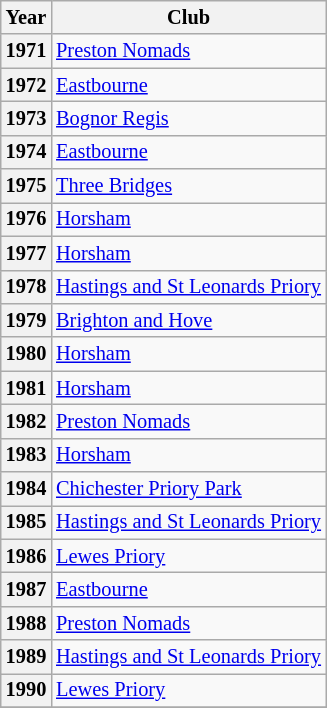<table class="wikitable" style="font-size:85%">
<tr>
<th>Year</th>
<th>Club</th>
</tr>
<tr>
<th scope="row">1971</th>
<td><a href='#'>Preston Nomads</a></td>
</tr>
<tr>
<th scope="row">1972</th>
<td><a href='#'>Eastbourne</a></td>
</tr>
<tr>
<th scope="row">1973</th>
<td><a href='#'>Bognor Regis</a></td>
</tr>
<tr>
<th scope="row">1974</th>
<td><a href='#'>Eastbourne</a></td>
</tr>
<tr>
<th scope="row">1975</th>
<td><a href='#'>Three Bridges</a></td>
</tr>
<tr>
<th scope="row">1976</th>
<td><a href='#'>Horsham</a></td>
</tr>
<tr>
<th scope="row">1977</th>
<td><a href='#'>Horsham</a></td>
</tr>
<tr>
<th scope="row">1978</th>
<td><a href='#'>Hastings and St Leonards Priory</a></td>
</tr>
<tr>
<th scope="row">1979</th>
<td><a href='#'>Brighton and Hove</a></td>
</tr>
<tr>
<th scope="row">1980</th>
<td><a href='#'>Horsham</a></td>
</tr>
<tr>
<th scope="row">1981</th>
<td><a href='#'>Horsham</a></td>
</tr>
<tr>
<th scope="row">1982</th>
<td><a href='#'>Preston Nomads</a></td>
</tr>
<tr>
<th scope="row">1983</th>
<td><a href='#'>Horsham</a></td>
</tr>
<tr>
<th scope="row">1984</th>
<td><a href='#'>Chichester Priory Park</a></td>
</tr>
<tr>
<th scope="row">1985</th>
<td><a href='#'>Hastings and St Leonards Priory</a></td>
</tr>
<tr>
<th scope="row">1986</th>
<td><a href='#'>Lewes Priory</a></td>
</tr>
<tr>
<th scope="row">1987</th>
<td><a href='#'>Eastbourne</a></td>
</tr>
<tr>
<th scope="row">1988</th>
<td><a href='#'>Preston Nomads</a></td>
</tr>
<tr>
<th scope="row">1989</th>
<td><a href='#'>Hastings and St Leonards Priory</a></td>
</tr>
<tr>
<th scope="row">1990</th>
<td><a href='#'>Lewes Priory</a></td>
</tr>
<tr>
</tr>
</table>
